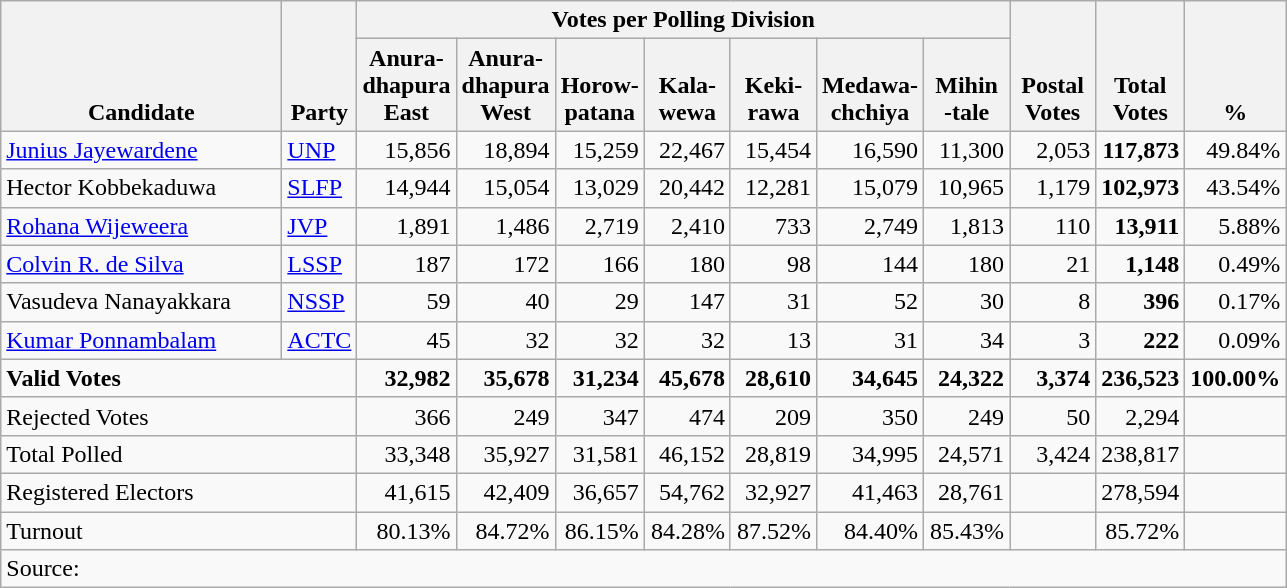<table class="wikitable" border="1" style="text-align:right;">
<tr>
<th align=left valign=bottom rowspan=2 width="180">Candidate</th>
<th align=left valign=bottom rowspan=2 width="40">Party</th>
<th colspan=7>Votes per Polling Division</th>
<th align=center valign=bottom rowspan=2 width="50">Postal<br>Votes</th>
<th align=center valign=bottom rowspan=2 width="50">Total Votes</th>
<th align=center valign=bottom rowspan=2 width="50">%</th>
</tr>
<tr>
<th align=center valign=bottom width="50">Anura-<br>dhapura<br>East</th>
<th align=center valign=bottom width="50">Anura-<br>dhapura<br>West</th>
<th align=center valign=bottom width="50">Horow-<br>patana</th>
<th align=center valign=bottom width="50">Kala-<br>wewa</th>
<th align=center valign=bottom width="50">Keki-<br>rawa</th>
<th align=center valign=bottom width="50">Medawa-<br>chchiya</th>
<th align=center valign=bottom width="50">Mihin<br>-tale</th>
</tr>
<tr>
<td align=left><a href='#'>Junius Jayewardene</a></td>
<td align=left><a href='#'>UNP</a></td>
<td>15,856</td>
<td>18,894</td>
<td>15,259</td>
<td>22,467</td>
<td>15,454</td>
<td>16,590</td>
<td>11,300</td>
<td>2,053</td>
<td><strong>117,873</strong></td>
<td>49.84%</td>
</tr>
<tr>
<td align=left>Hector Kobbekaduwa</td>
<td align=left><a href='#'>SLFP</a></td>
<td>14,944</td>
<td>15,054</td>
<td>13,029</td>
<td>20,442</td>
<td>12,281</td>
<td>15,079</td>
<td>10,965</td>
<td>1,179</td>
<td><strong>102,973</strong></td>
<td>43.54%</td>
</tr>
<tr>
<td align=left><a href='#'>Rohana Wijeweera</a></td>
<td align=left><a href='#'>JVP</a></td>
<td>1,891</td>
<td>1,486</td>
<td>2,719</td>
<td>2,410</td>
<td>733</td>
<td>2,749</td>
<td>1,813</td>
<td>110</td>
<td><strong>13,911</strong></td>
<td>5.88%</td>
</tr>
<tr>
<td align=left><a href='#'>Colvin R. de Silva</a></td>
<td align=left><a href='#'>LSSP</a></td>
<td>187</td>
<td>172</td>
<td>166</td>
<td>180</td>
<td>98</td>
<td>144</td>
<td>180</td>
<td>21</td>
<td><strong>1,148</strong></td>
<td>0.49%</td>
</tr>
<tr>
<td align=left>Vasudeva Nanayakkara</td>
<td align=left><a href='#'>NSSP</a></td>
<td>59</td>
<td>40</td>
<td>29</td>
<td>147</td>
<td>31</td>
<td>52</td>
<td>30</td>
<td>8</td>
<td><strong>396</strong></td>
<td>0.17%</td>
</tr>
<tr>
<td align=left><a href='#'>Kumar Ponnambalam</a></td>
<td align=left><a href='#'>ACTC</a></td>
<td>45</td>
<td>32</td>
<td>32</td>
<td>32</td>
<td>13</td>
<td>31</td>
<td>34</td>
<td>3</td>
<td><strong>222</strong></td>
<td>0.09%</td>
</tr>
<tr>
<td align=left colspan=2><strong>Valid Votes</strong></td>
<td><strong>32,982</strong></td>
<td><strong>35,678</strong></td>
<td><strong>31,234</strong></td>
<td><strong>45,678</strong></td>
<td><strong>28,610</strong></td>
<td><strong>34,645</strong></td>
<td><strong>24,322</strong></td>
<td><strong>3,374</strong></td>
<td><strong>236,523</strong></td>
<td><strong>100.00%</strong></td>
</tr>
<tr>
<td align=left colspan=2>Rejected Votes</td>
<td>366</td>
<td>249</td>
<td>347</td>
<td>474</td>
<td>209</td>
<td>350</td>
<td>249</td>
<td>50</td>
<td>2,294</td>
<td></td>
</tr>
<tr>
<td align=left colspan=2>Total Polled</td>
<td>33,348</td>
<td>35,927</td>
<td>31,581</td>
<td>46,152</td>
<td>28,819</td>
<td>34,995</td>
<td>24,571</td>
<td>3,424</td>
<td>238,817</td>
<td></td>
</tr>
<tr>
<td align=left colspan=2>Registered Electors</td>
<td>41,615</td>
<td>42,409</td>
<td>36,657</td>
<td>54,762</td>
<td>32,927</td>
<td>41,463</td>
<td>28,761</td>
<td></td>
<td>278,594</td>
<td></td>
</tr>
<tr>
<td align=left colspan=2>Turnout</td>
<td>80.13%</td>
<td>84.72%</td>
<td>86.15%</td>
<td>84.28%</td>
<td>87.52%</td>
<td>84.40%</td>
<td>85.43%</td>
<td></td>
<td>85.72%</td>
<td></td>
</tr>
<tr>
<td align=left colspan=12>Source:</td>
</tr>
</table>
